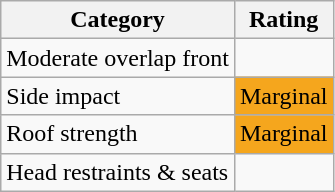<table class="wikitable">
<tr>
<th>Category</th>
<th>Rating</th>
</tr>
<tr>
<td>Moderate overlap front</td>
<td></td>
</tr>
<tr>
<td>Side impact</td>
<td style="background: #f5a61d; color: black; text-align: center;">Marginal</td>
</tr>
<tr>
<td>Roof strength</td>
<td style="background: #f5a61d; color: black; text-align: center;">Marginal</td>
</tr>
<tr>
<td>Head restraints & seats</td>
<td></td>
</tr>
</table>
